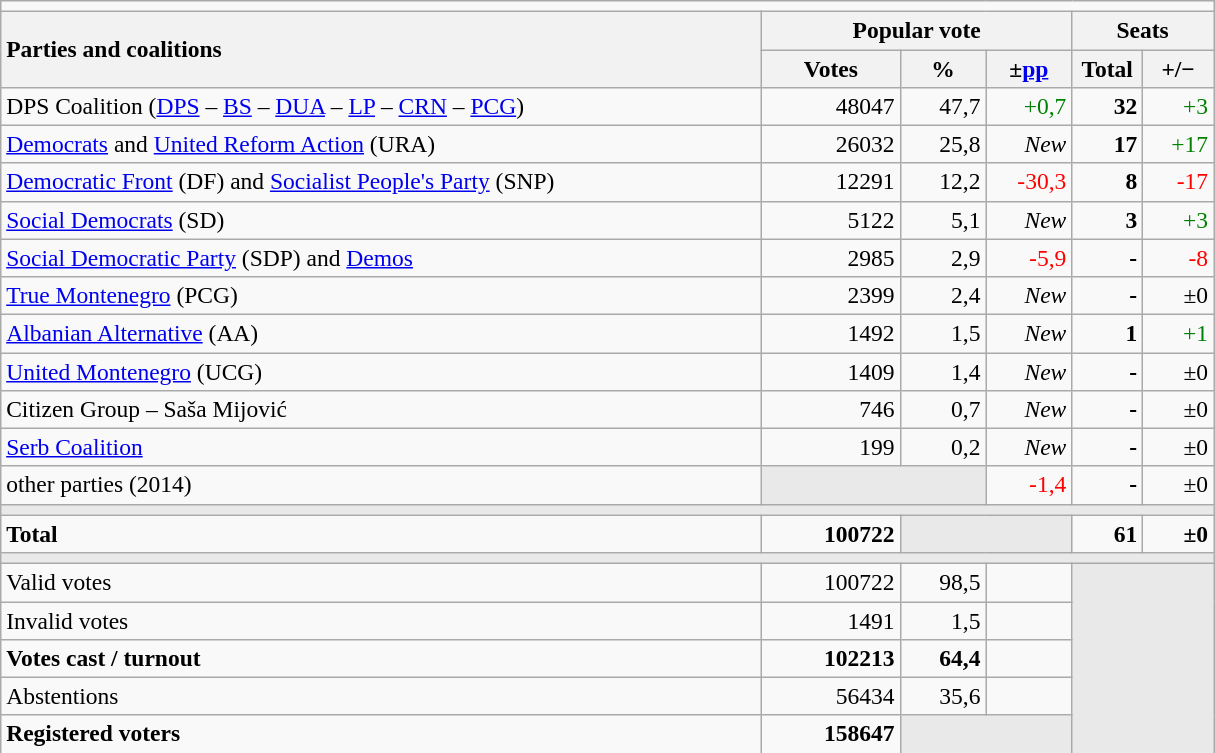<table class="wikitable" style="text-align:right; font-size:98%; margin-bottom:0">
<tr>
<td colspan="6"></td>
</tr>
<tr>
<th style="text-align:left;" rowspan="2" width="500">Parties and coalitions</th>
<th colspan="3">Popular vote</th>
<th colspan="2">Seats</th>
</tr>
<tr>
<th width="85">Votes</th>
<th width="50">%</th>
<th width="50">±<a href='#'>pp</a></th>
<th width="40">Total</th>
<th width="40">+/−</th>
</tr>
<tr>
<td align="left">DPS Coalition (<a href='#'>DPS</a> – <a href='#'>BS</a> – <a href='#'>DUA</a> – <a href='#'>LP</a> – <a href='#'>CRN</a> – <a href='#'>PCG</a>)</td>
<td>48047</td>
<td>47,7</td>
<td style="color:green;">+0,7</td>
<td><strong>32</strong></td>
<td style="color:green;">+3</td>
</tr>
<tr>
<td align="left"><a href='#'>Democrats</a> and <a href='#'>United Reform Action</a> (URA)</td>
<td>26032</td>
<td>25,8</td>
<td><em>New</em></td>
<td><strong>17</strong></td>
<td style="color:green;">+17</td>
</tr>
<tr>
<td align="left"><a href='#'>Democratic Front</a> (DF) and <a href='#'>Socialist People's Party</a> (SNP)</td>
<td>12291</td>
<td>12,2</td>
<td style="color:red;">-30,3</td>
<td><strong>8</strong></td>
<td style="color:red;">-17</td>
</tr>
<tr>
<td align="left"><a href='#'>Social Democrats</a> (SD)</td>
<td>5122</td>
<td>5,1</td>
<td><em>New</em></td>
<td><strong>3</strong></td>
<td style="color:green;">+3</td>
</tr>
<tr>
<td align="left"><a href='#'>Social Democratic Party</a> (SDP) and <a href='#'>Demos</a></td>
<td>2985</td>
<td>2,9</td>
<td style="color:red;">-5,9</td>
<td><strong>-</strong></td>
<td style="color:red;">-8</td>
</tr>
<tr>
<td align="left"><a href='#'>True Montenegro</a> (PCG)</td>
<td>2399</td>
<td>2,4</td>
<td><em>New</em></td>
<td><strong>-</strong></td>
<td>±0</td>
</tr>
<tr>
<td align="left"><a href='#'>Albanian Alternative</a> (АА)</td>
<td>1492</td>
<td>1,5</td>
<td><em>New</em></td>
<td><strong>1</strong></td>
<td style="color:green;">+1</td>
</tr>
<tr>
<td align="left"><a href='#'>United Montenegro</a> (UCG)</td>
<td>1409</td>
<td>1,4</td>
<td><em>New</em></td>
<td><strong>-</strong></td>
<td>±0</td>
</tr>
<tr>
<td align="left">Citizen Group – Saša Mijović</td>
<td>746</td>
<td>0,7</td>
<td><em>New</em></td>
<td><strong>-</strong></td>
<td>±0</td>
</tr>
<tr>
<td align="left"><a href='#'>Serb Coalition</a></td>
<td>199</td>
<td>0,2</td>
<td><em>New</em></td>
<td><strong>-</strong></td>
<td>±0</td>
</tr>
<tr>
<td align="left">other parties (2014)</td>
<td bgcolor="#E9E9E9" colspan="2"></td>
<td style="color:red;">-1,4</td>
<td><strong>-</strong></td>
<td>±0</td>
</tr>
<tr>
<td colspan="6" bgcolor="#E9E9E9"></td>
</tr>
<tr style="font-weight:bold;">
<td align="left" width="500">Total</td>
<td>100722</td>
<td bgcolor="#E9E9E9" colspan="2"></td>
<td width="40">61</td>
<td width="40">±0</td>
</tr>
<tr>
<td colspan="6" bgcolor="#E9E9E9"></td>
</tr>
<tr>
<td align="left">Valid votes</td>
<td>100722</td>
<td>98,5</td>
<td style="color:green;"></td>
<td bgcolor="#E9E9E9" colspan="2" rowspan="5"></td>
</tr>
<tr>
<td align="left">Invalid votes</td>
<td>1491</td>
<td>1,5</td>
<td style="color:red;"></td>
</tr>
<tr style="font-weight:bold;">
<td align="left">Votes cast / turnout</td>
<td>102213</td>
<td>64,4</td>
<td style="color:green;"></td>
</tr>
<tr>
<td align="left">Abstentions</td>
<td>56434</td>
<td>35,6</td>
<td style="color:red;"></td>
</tr>
<tr style="font-weight:bold;">
<td align="left">Registered voters</td>
<td>158647</td>
<td bgcolor="#E9E9E9" colspan="2"></td>
</tr>
</table>
